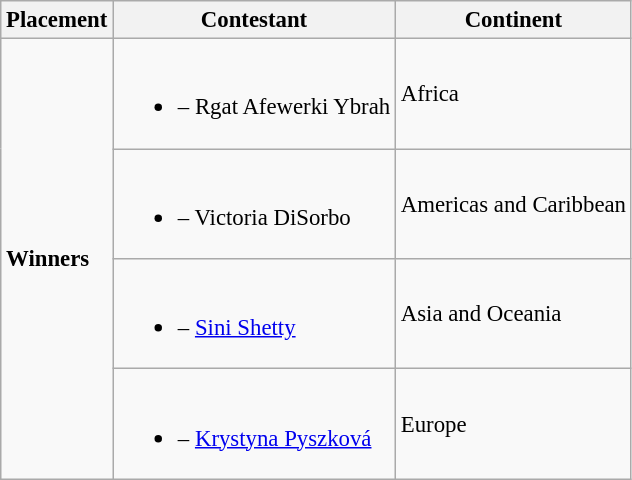<table class="wikitable sortable" style="font-size:95%;">
<tr>
<th>Placement</th>
<th>Contestant</th>
<th>Continent</th>
</tr>
<tr>
<td rowspan=4><strong>Winners</strong></td>
<td><br><ul><li> – Rgat Afewerki Ybrah</li></ul></td>
<td>Africa</td>
</tr>
<tr>
<td><br><ul><li> – Victoria DiSorbo</li></ul></td>
<td>Americas and Caribbean</td>
</tr>
<tr>
<td><br><ul><li> – <a href='#'>Sini Shetty</a></li></ul></td>
<td>Asia and Oceania</td>
</tr>
<tr>
<td><br><ul><li> – <a href='#'>Krystyna Pyszková</a></li></ul></td>
<td>Europe</td>
</tr>
</table>
